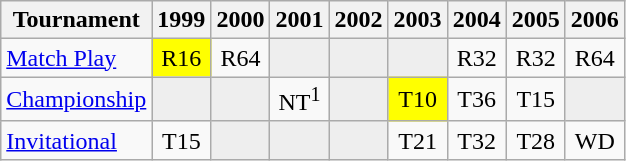<table class="wikitable" style="text-align:center;">
<tr>
<th>Tournament</th>
<th>1999</th>
<th>2000</th>
<th>2001</th>
<th>2002</th>
<th>2003</th>
<th>2004</th>
<th>2005</th>
<th>2006</th>
</tr>
<tr>
<td align="left"><a href='#'>Match Play</a></td>
<td style="background:yellow;">R16</td>
<td>R64</td>
<td style="background:#eeeeee;"></td>
<td style="background:#eeeeee;"></td>
<td style="background:#eeeeee;"></td>
<td>R32</td>
<td>R32</td>
<td>R64</td>
</tr>
<tr>
<td align="left"><a href='#'>Championship</a></td>
<td style="background:#eeeeee;"></td>
<td style="background:#eeeeee;"></td>
<td>NT<sup>1</sup></td>
<td style="background:#eeeeee;"></td>
<td style="background:yellow;">T10</td>
<td>T36</td>
<td>T15</td>
<td style="background:#eeeeee;"></td>
</tr>
<tr>
<td align="left"><a href='#'>Invitational</a></td>
<td>T15</td>
<td style="background:#eeeeee;"></td>
<td style="background:#eeeeee;"></td>
<td style="background:#eeeeee;"></td>
<td>T21</td>
<td>T32</td>
<td>T28</td>
<td>WD</td>
</tr>
</table>
